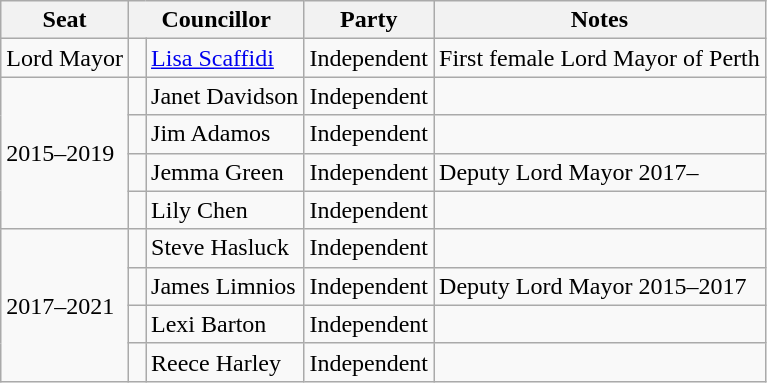<table class="wikitable">
<tr>
<th>Seat</th>
<th colspan="2">Councillor</th>
<th>Party</th>
<th>Notes</th>
</tr>
<tr>
<td>Lord Mayor</td>
<td> </td>
<td><a href='#'>Lisa Scaffidi</a></td>
<td>Independent</td>
<td>First female Lord Mayor of Perth</td>
</tr>
<tr>
<td rowspan="4">2015–2019</td>
<td> </td>
<td>Janet Davidson</td>
<td>Independent</td>
<td></td>
</tr>
<tr>
<td> </td>
<td>Jim Adamos</td>
<td>Independent</td>
<td></td>
</tr>
<tr>
<td> </td>
<td>Jemma Green</td>
<td>Independent</td>
<td>Deputy Lord Mayor 2017–</td>
</tr>
<tr>
<td> </td>
<td>Lily Chen</td>
<td>Independent</td>
<td></td>
</tr>
<tr>
<td rowspan="4">2017–2021</td>
<td> </td>
<td>Steve Hasluck</td>
<td>Independent</td>
<td></td>
</tr>
<tr>
<td> </td>
<td>James Limnios</td>
<td>Independent</td>
<td>Deputy Lord Mayor 2015–2017</td>
</tr>
<tr>
<td> </td>
<td>Lexi Barton</td>
<td>Independent</td>
<td></td>
</tr>
<tr>
<td> </td>
<td>Reece Harley</td>
<td>Independent</td>
<td></td>
</tr>
</table>
